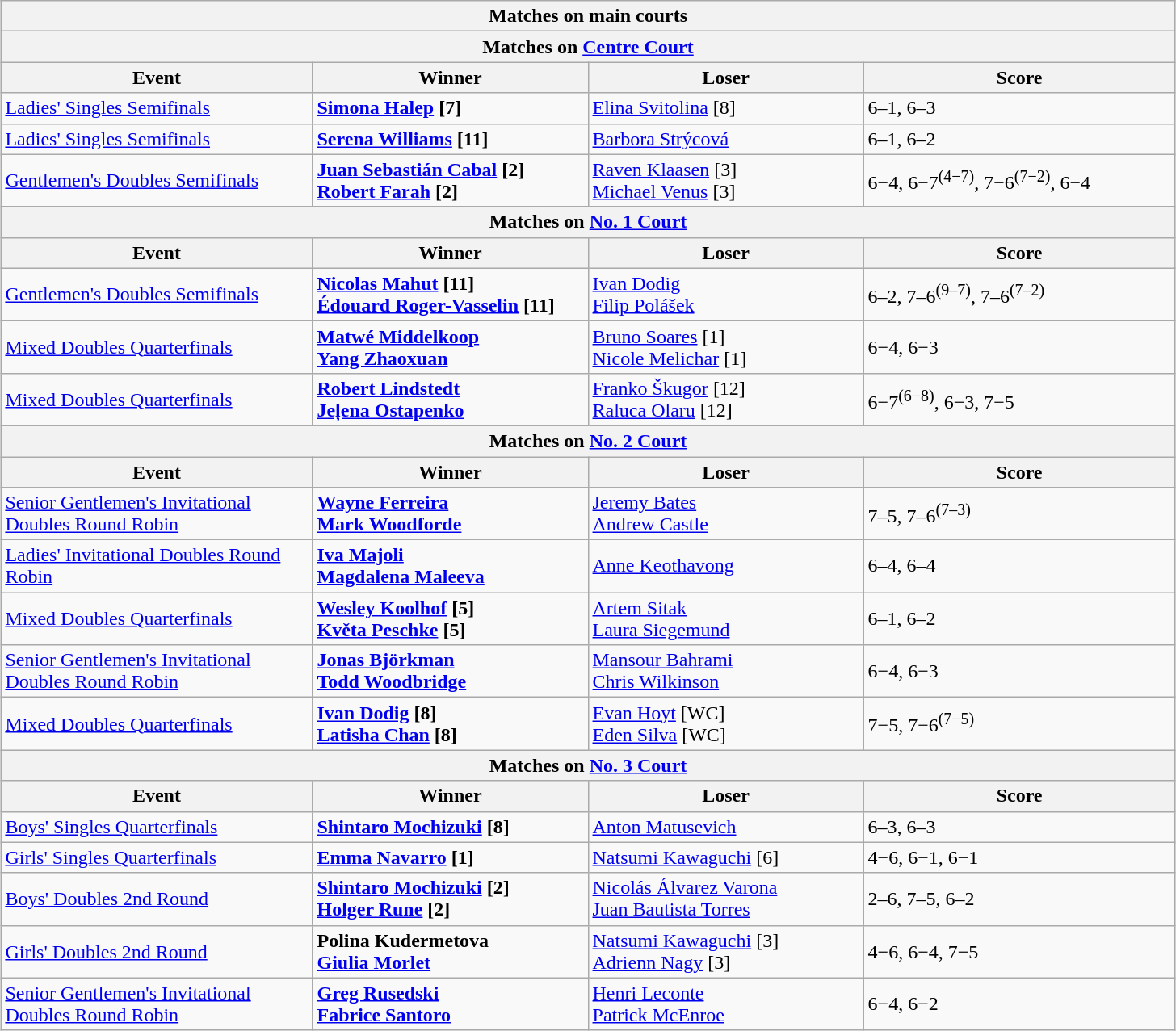<table class="wikitable collapsible uncollapsed" style="margin:auto;">
<tr>
<th colspan="4" style="white-space:nowrap;">Matches on main courts</th>
</tr>
<tr>
<th colspan="4">Matches on <a href='#'>Centre Court</a></th>
</tr>
<tr>
<th width=250>Event</th>
<th width=220>Winner</th>
<th width=220>Loser</th>
<th width=250>Score</th>
</tr>
<tr>
<td><a href='#'>Ladies' Singles Semifinals</a></td>
<td> <strong><a href='#'>Simona Halep</a> [7]</strong></td>
<td> <a href='#'>Elina Svitolina</a> [8]</td>
<td>6–1, 6–3</td>
</tr>
<tr>
<td><a href='#'>Ladies' Singles Semifinals</a></td>
<td> <strong><a href='#'>Serena Williams</a> [11]</strong></td>
<td> <a href='#'>Barbora Strýcová</a></td>
<td>6–1, 6–2</td>
</tr>
<tr>
<td><a href='#'>Gentlemen's Doubles Semifinals</a></td>
<td> <strong><a href='#'>Juan Sebastián Cabal</a> [2]</strong> <br>  <strong><a href='#'>Robert Farah</a> [2]</strong></td>
<td> <a href='#'>Raven Klaasen</a> [3] <br>  <a href='#'>Michael Venus</a> [3]</td>
<td>6−4, 6−7<sup>(4−7)</sup>, 7−6<sup>(7−2)</sup>, 6−4</td>
</tr>
<tr>
<th colspan="4">Matches on <a href='#'>No. 1 Court</a></th>
</tr>
<tr>
<th width=220>Event</th>
<th width=220>Winner</th>
<th width=220>Loser</th>
<th width=250>Score</th>
</tr>
<tr>
<td><a href='#'>Gentlemen's Doubles Semifinals</a></td>
<td> <strong><a href='#'>Nicolas Mahut</a> [11]</strong><br> <strong><a href='#'>Édouard Roger-Vasselin</a> [11]</strong></td>
<td> <a href='#'>Ivan Dodig</a><br> <a href='#'>Filip Polášek</a></td>
<td>6–2, 7–6<sup>(9–7)</sup>, 7–6<sup>(7–2)</sup></td>
</tr>
<tr>
<td><a href='#'>Mixed Doubles Quarterfinals</a></td>
<td> <strong><a href='#'>Matwé Middelkoop</a></strong> <br>  <strong><a href='#'>Yang Zhaoxuan</a></strong></td>
<td> <a href='#'>Bruno Soares</a> [1] <br>  <a href='#'>Nicole Melichar</a> [1]</td>
<td>6−4, 6−3</td>
</tr>
<tr>
<td><a href='#'>Mixed Doubles Quarterfinals</a></td>
<td> <strong><a href='#'>Robert Lindstedt</a></strong> <br>  <strong><a href='#'>Jeļena Ostapenko</a></strong></td>
<td> <a href='#'>Franko Škugor</a> [12] <br>  <a href='#'>Raluca Olaru</a> [12]</td>
<td>6−7<sup>(6−8)</sup>, 6−3, 7−5</td>
</tr>
<tr>
<th colspan="4">Matches on <a href='#'>No. 2 Court</a></th>
</tr>
<tr>
<th width=220>Event</th>
<th width=220>Winner</th>
<th width=220>Loser</th>
<th width=250>Score</th>
</tr>
<tr>
<td><a href='#'>Senior Gentlemen's Invitational Doubles Round Robin</a></td>
<td> <strong><a href='#'>Wayne Ferreira</a></strong> <br>  <strong><a href='#'>Mark Woodforde</a></strong></td>
<td> <a href='#'>Jeremy Bates</a> <br>  <a href='#'>Andrew Castle</a></td>
<td>7–5, 7–6<sup>(7–3)</sup></td>
</tr>
<tr>
<td><a href='#'>Ladies' Invitational Doubles Round Robin</a></td>
<td> <strong><a href='#'>Iva Majoli</a></strong><br> <strong><a href='#'>Magdalena Maleeva</a></strong></td>
<td> <a href='#'>Anne Keothavong</a><br></td>
<td>6–4, 6–4</td>
</tr>
<tr>
<td><a href='#'>Mixed Doubles Quarterfinals</a></td>
<td> <strong><a href='#'>Wesley Koolhof</a> [5]</strong><br> <strong><a href='#'>Květa Peschke</a> [5]</strong></td>
<td> <a href='#'>Artem Sitak</a><br> <a href='#'>Laura Siegemund</a></td>
<td>6–1, 6–2</td>
</tr>
<tr>
<td><a href='#'>Senior Gentlemen's Invitational Doubles Round Robin</a></td>
<td> <strong><a href='#'>Jonas Björkman</a></strong> <br>  <strong><a href='#'>Todd Woodbridge</a></strong></td>
<td> <a href='#'>Mansour Bahrami</a> <br>  <a href='#'>Chris Wilkinson</a></td>
<td>6−4, 6−3</td>
</tr>
<tr>
<td><a href='#'>Mixed Doubles Quarterfinals</a></td>
<td> <strong><a href='#'>Ivan Dodig</a> [8]</strong> <br>  <strong><a href='#'>Latisha Chan</a> [8]</strong></td>
<td> <a href='#'>Evan Hoyt</a> [WC] <br>  <a href='#'>Eden Silva</a> [WC]</td>
<td>7−5, 7−6<sup>(7−5)</sup></td>
</tr>
<tr>
<th colspan="4">Matches on <a href='#'>No. 3 Court</a></th>
</tr>
<tr>
<th width=220>Event</th>
<th width=220>Winner</th>
<th width=220>Loser</th>
<th width=250>Score</th>
</tr>
<tr>
<td><a href='#'>Boys' Singles Quarterfinals</a></td>
<td> <strong><a href='#'>Shintaro Mochizuki</a> [8]</strong></td>
<td> <a href='#'>Anton Matusevich</a></td>
<td>6–3, 6–3</td>
</tr>
<tr>
<td><a href='#'>Girls' Singles Quarterfinals</a></td>
<td> <strong><a href='#'>Emma Navarro</a> [1]</strong></td>
<td> <a href='#'>Natsumi Kawaguchi</a> [6]</td>
<td>4−6, 6−1, 6−1</td>
</tr>
<tr>
<td><a href='#'>Boys' Doubles 2nd Round</a></td>
<td> <strong><a href='#'>Shintaro Mochizuki</a> [2]</strong><br> <strong><a href='#'>Holger Rune</a> [2]</strong></td>
<td> <a href='#'>Nicolás Álvarez Varona</a><br> <a href='#'>Juan Bautista Torres</a></td>
<td>2–6, 7–5, 6–2</td>
</tr>
<tr>
<td><a href='#'>Girls' Doubles 2nd Round</a></td>
<td> <strong>Polina Kudermetova</strong> <br>  <strong><a href='#'>Giulia Morlet</a></strong></td>
<td> <a href='#'>Natsumi Kawaguchi</a> [3] <br>  <a href='#'>Adrienn Nagy</a> [3]</td>
<td>4−6, 6−4, 7−5</td>
</tr>
<tr>
<td><a href='#'>Senior Gentlemen's Invitational Doubles Round Robin</a></td>
<td> <strong><a href='#'>Greg Rusedski</a></strong> <br>  <strong><a href='#'>Fabrice Santoro</a></strong></td>
<td> <a href='#'>Henri Leconte</a> <br>  <a href='#'>Patrick McEnroe</a></td>
<td>6−4, 6−2</td>
</tr>
</table>
